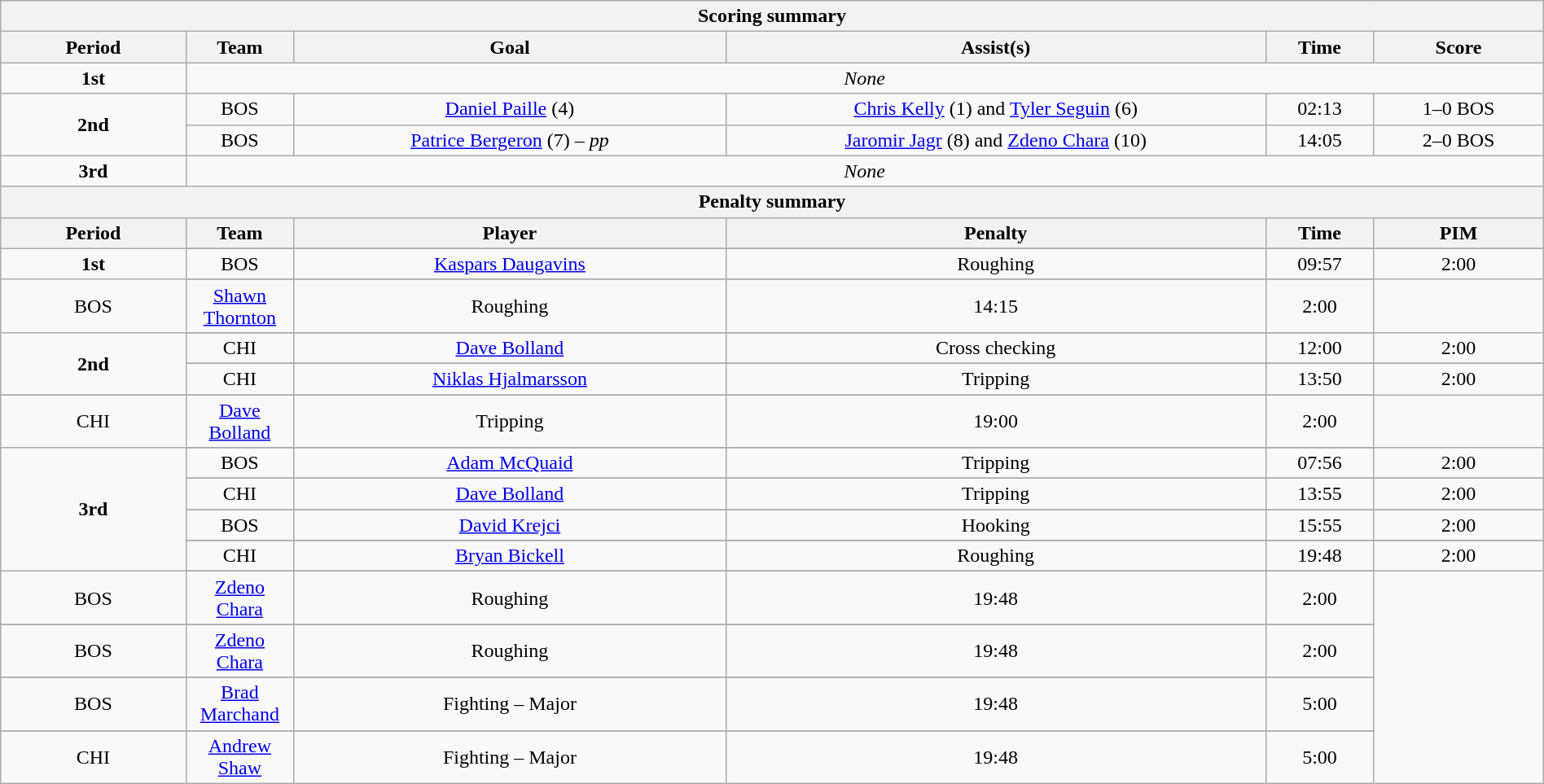<table style="width:100%;" class="wikitable">
<tr>
<th colspan=6>Scoring summary</th>
</tr>
<tr>
<th style="width:12%;">Period</th>
<th style="width:7%;">Team</th>
<th style="width:28%;">Goal</th>
<th style="width:35%;">Assist(s)</th>
<th style="width:7%;">Time</th>
<th style="width:11%;">Score</th>
</tr>
<tr style="text-align:center;">
<td><strong>1st</strong></td>
<td colspan="5"><em>None</em></td>
</tr>
<tr style="text-align:center;">
<td style="text-align:center;" rowspan="2"><strong>2nd</strong></td>
<td align=center>BOS</td>
<td><a href='#'>Daniel Paille</a> (4)</td>
<td><a href='#'>Chris Kelly</a> (1) and <a href='#'>Tyler Seguin</a> (6)</td>
<td align=center>02:13</td>
<td align=center>1–0 BOS</td>
</tr>
<tr style="text-align:center;">
<td align=center>BOS</td>
<td><a href='#'>Patrice Bergeron</a> (7) – <em>pp</em></td>
<td><a href='#'>Jaromir Jagr</a> (8) and <a href='#'>Zdeno Chara</a> (10)</td>
<td align=center>14:05</td>
<td align=center>2–0 BOS</td>
</tr>
<tr style="text-align:center;">
<td><strong>3rd</strong></td>
<td colspan="5"><em>None</em></td>
</tr>
<tr>
<th colspan=6>Penalty summary</th>
</tr>
<tr>
<th style="width:12%;">Period</th>
<th style="width:7%;">Team</th>
<th style="width:28%;">Player</th>
<th style="width:35%;">Penalty</th>
<th style="width:7%;">Time</th>
<th style="width:11%;">PIM</th>
</tr>
<tr>
<td style="text-align:center;" rowspan="3"><strong>1st</strong></td>
</tr>
<tr style="text-align:center;">
<td align=center>BOS</td>
<td><a href='#'>Kaspars Daugavins</a></td>
<td>Roughing</td>
<td align=center>09:57</td>
<td align=center>2:00</td>
</tr>
<tr>
</tr>
<tr style="text-align:center;">
<td align=center>BOS</td>
<td><a href='#'>Shawn Thornton</a></td>
<td>Roughing</td>
<td align=center>14:15</td>
<td align=center>2:00</td>
</tr>
<tr>
<td style="text-align:center;" rowspan="4"><strong>2nd</strong></td>
</tr>
<tr style="text-align:center;">
<td align=center>CHI</td>
<td><a href='#'>Dave Bolland</a></td>
<td>Cross checking</td>
<td align=center>12:00</td>
<td align=center>2:00</td>
</tr>
<tr>
</tr>
<tr style="text-align:center;">
<td align=center>CHI</td>
<td><a href='#'>Niklas Hjalmarsson</a></td>
<td>Tripping</td>
<td align=center>13:50</td>
<td align=center>2:00</td>
</tr>
<tr>
</tr>
<tr style="text-align:center;">
<td align=center>CHI</td>
<td><a href='#'>Dave Bolland</a></td>
<td>Tripping</td>
<td align=center>19:00</td>
<td align=center>2:00</td>
</tr>
<tr>
<td style="text-align:center;" rowspan="9"><strong>3rd</strong></td>
</tr>
<tr style="text-align:center;">
<td align=center>BOS</td>
<td><a href='#'>Adam McQuaid</a></td>
<td>Tripping</td>
<td align=center>07:56</td>
<td align=center>2:00</td>
</tr>
<tr>
</tr>
<tr style="text-align:center;">
<td align=center>CHI</td>
<td><a href='#'>Dave Bolland</a></td>
<td>Tripping</td>
<td align=center>13:55</td>
<td align=center>2:00</td>
</tr>
<tr>
</tr>
<tr style="text-align:center;">
<td align=center>BOS</td>
<td><a href='#'>David Krejci</a></td>
<td>Hooking</td>
<td align=center>15:55</td>
<td align=center>2:00</td>
</tr>
<tr>
</tr>
<tr style="text-align:center;">
<td align=center>CHI</td>
<td><a href='#'>Bryan Bickell</a></td>
<td>Roughing</td>
<td align=center>19:48</td>
<td align=center>2:00</td>
</tr>
<tr>
</tr>
<tr style="text-align:center;">
<td align=center>BOS</td>
<td><a href='#'>Zdeno Chara</a></td>
<td>Roughing</td>
<td align=center>19:48</td>
<td align=center>2:00</td>
</tr>
<tr>
</tr>
<tr style="text-align:center;">
<td align=center>BOS</td>
<td><a href='#'>Zdeno Chara</a></td>
<td>Roughing</td>
<td align=center>19:48</td>
<td align=center>2:00</td>
</tr>
<tr>
</tr>
<tr style="text-align:center;">
<td align=center>BOS</td>
<td><a href='#'>Brad Marchand</a></td>
<td>Fighting – Major</td>
<td align=center>19:48</td>
<td align=center>5:00</td>
</tr>
<tr>
</tr>
<tr style="text-align:center;">
<td align=center>CHI</td>
<td><a href='#'>Andrew Shaw</a></td>
<td>Fighting – Major</td>
<td align=center>19:48</td>
<td align=center>5:00</td>
</tr>
</table>
